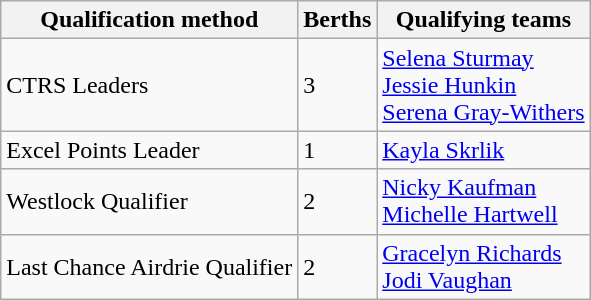<table class="wikitable">
<tr>
<th scope="col">Qualification method</th>
<th scope="col">Berths</th>
<th scope="col">Qualifying teams</th>
</tr>
<tr>
<td>CTRS Leaders</td>
<td>3</td>
<td><a href='#'>Selena Sturmay</a> <br> <a href='#'>Jessie Hunkin</a> <br> <a href='#'>Serena Gray-Withers</a></td>
</tr>
<tr>
<td>Excel Points Leader</td>
<td>1</td>
<td><a href='#'>Kayla Skrlik</a></td>
</tr>
<tr>
<td>Westlock Qualifier</td>
<td>2</td>
<td><a href='#'>Nicky Kaufman</a> <br> <a href='#'>Michelle Hartwell</a></td>
</tr>
<tr>
<td>Last Chance Airdrie Qualifier</td>
<td>2</td>
<td><a href='#'>Gracelyn Richards</a> <br> <a href='#'>Jodi Vaughan</a></td>
</tr>
</table>
